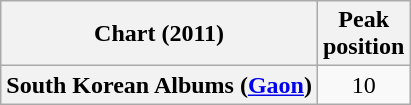<table class="wikitable plainrowheaders" style="text-align:center;">
<tr>
<th>Chart (2011)</th>
<th>Peak<br>position</th>
</tr>
<tr>
<th scope="row">South Korean Albums (<a href='#'>Gaon</a>)</th>
<td>10</td>
</tr>
</table>
